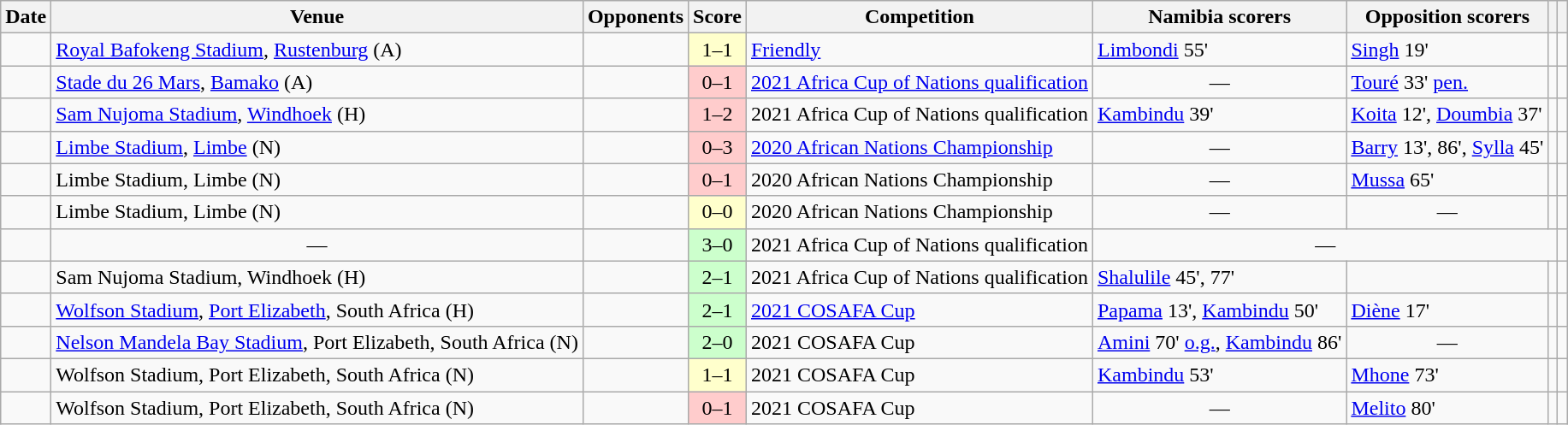<table class="wikitable sortable">
<tr>
<th>Date</th>
<th>Venue</th>
<th>Opponents</th>
<th>Score</th>
<th>Competition</th>
<th class=unsortable>Namibia scorers</th>
<th class=unsortable>Opposition scorers</th>
<th></th>
<th class=unsortable></th>
</tr>
<tr>
<td></td>
<td><a href='#'>Royal Bafokeng Stadium</a>, <a href='#'>Rustenburg</a> (A)</td>
<td></td>
<td align=center bgcolor=#FFFFCC>1–1</td>
<td><a href='#'>Friendly</a></td>
<td align=left><a href='#'>Limbondi</a> 55'</td>
<td align=left><a href='#'>Singh</a> 19'</td>
<td align=center></td>
<td></td>
</tr>
<tr>
<td></td>
<td><a href='#'>Stade du 26 Mars</a>, <a href='#'>Bamako</a> (A)</td>
<td></td>
<td align=center bgcolor=#FFCCCC>0–1</td>
<td><a href='#'>2021 Africa Cup of Nations qualification</a></td>
<td align=center>—</td>
<td align=left><a href='#'>Touré</a> 33' <a href='#'>pen.</a></td>
<td align=center></td>
<td></td>
</tr>
<tr>
<td></td>
<td><a href='#'>Sam Nujoma Stadium</a>, <a href='#'>Windhoek</a> (H)</td>
<td></td>
<td align=center bgcolor=#FFCCCC>1–2</td>
<td>2021 Africa Cup of Nations qualification</td>
<td align=left><a href='#'>Kambindu</a> 39'</td>
<td align=left><a href='#'>Koita</a> 12', <a href='#'>Doumbia</a> 37'</td>
<td align=center></td>
<td></td>
</tr>
<tr>
<td></td>
<td><a href='#'>Limbe Stadium</a>, <a href='#'>Limbe</a> (N)</td>
<td></td>
<td align=center bgcolor=#FFCCCC>0–3</td>
<td><a href='#'>2020 African Nations Championship</a></td>
<td align=center>—</td>
<td align=left><a href='#'>Barry</a> 13', 86', <a href='#'>Sylla</a> 45'</td>
<td align=center></td>
<td></td>
</tr>
<tr>
<td></td>
<td>Limbe Stadium, Limbe (N)</td>
<td></td>
<td align=center bgcolor=#FFCCCC>0–1</td>
<td>2020 African Nations Championship</td>
<td align=center>—</td>
<td align=left><a href='#'>Mussa</a> 65'</td>
<td align=center></td>
<td></td>
</tr>
<tr>
<td></td>
<td>Limbe Stadium, Limbe (N)</td>
<td></td>
<td align=center bgcolor=#FFFFCC>0–0</td>
<td>2020 African Nations Championship</td>
<td align=center>—</td>
<td align=center>—</td>
<td align=center></td>
<td></td>
</tr>
<tr>
<td></td>
<td align=center>—</td>
<td></td>
<td align=center bgcolor=#CCFFCC>3–0</td>
<td>2021 Africa Cup of Nations qualification</td>
<td colspan=3 align=center>—</td>
<td></td>
</tr>
<tr>
<td></td>
<td>Sam Nujoma Stadium, Windhoek (H)</td>
<td></td>
<td align=center bgcolor=#CCFFCC>2–1</td>
<td>2021 Africa Cup of Nations qualification</td>
<td align=left><a href='#'>Shalulile</a> 45', 77'</td>
<td align=left></td>
<td align=center></td>
<td></td>
</tr>
<tr>
<td></td>
<td><a href='#'>Wolfson Stadium</a>, <a href='#'>Port Elizabeth</a>, South Africa (H)</td>
<td></td>
<td align=center bgcolor=#CCFFCC>2–1</td>
<td><a href='#'>2021 COSAFA Cup</a></td>
<td align=left><a href='#'>Papama</a> 13', <a href='#'>Kambindu</a> 50'</td>
<td align=left><a href='#'>Diène</a> 17'</td>
<td align=center></td>
<td></td>
</tr>
<tr>
<td></td>
<td><a href='#'>Nelson Mandela Bay Stadium</a>, Port Elizabeth, South Africa (N)</td>
<td></td>
<td align=center bgcolor=#CCFFCC>2–0</td>
<td>2021 COSAFA Cup</td>
<td align=left><a href='#'>Amini</a> 70' <a href='#'>o.g.</a>, <a href='#'>Kambindu</a> 86'</td>
<td align=center>—</td>
<td align=center></td>
<td></td>
</tr>
<tr>
<td></td>
<td>Wolfson Stadium, Port Elizabeth, South Africa (N)</td>
<td></td>
<td align=center bgcolor=#FFFFCC>1–1</td>
<td>2021 COSAFA Cup</td>
<td align=left><a href='#'>Kambindu</a> 53'</td>
<td align=left><a href='#'>Mhone</a> 73'</td>
<td align=center></td>
<td></td>
</tr>
<tr>
<td></td>
<td>Wolfson Stadium, Port Elizabeth, South Africa (N)</td>
<td></td>
<td align=center bgcolor=#FFCCCC>0–1</td>
<td>2021 COSAFA Cup</td>
<td align=center>—</td>
<td align=left><a href='#'>Melito</a> 80'</td>
<td align=center></td>
<td></td>
</tr>
</table>
